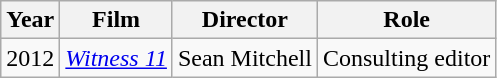<table class="wikitable">
<tr>
<th>Year</th>
<th>Film</th>
<th>Director</th>
<th>Role</th>
</tr>
<tr>
<td>2012</td>
<td><em><a href='#'>Witness 11</a></em></td>
<td>Sean Mitchell</td>
<td>Consulting editor</td>
</tr>
</table>
